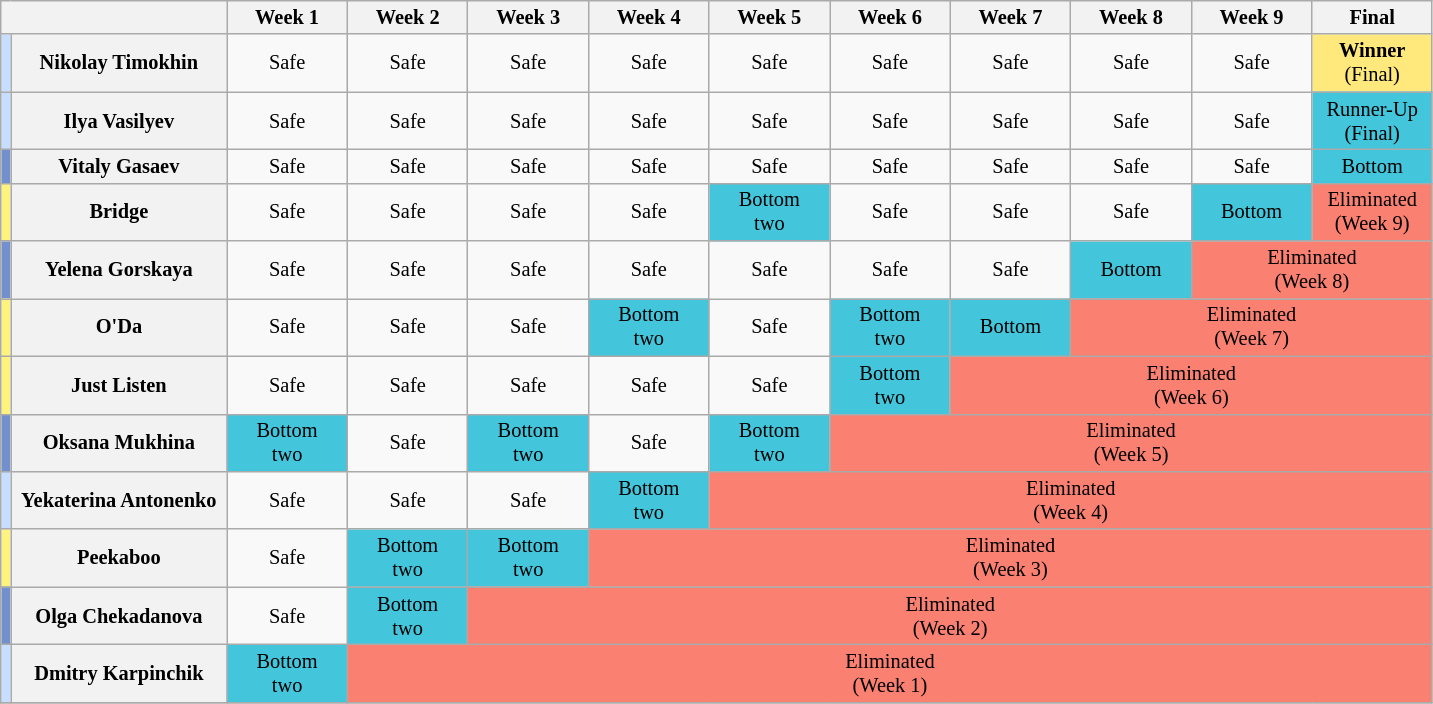<table class="wikitable" style="text-align:center; font-size:85%">
<tr>
<th style="width:15%" colspan=2></th>
<th style="width:8%">Week 1</th>
<th style="width:8%">Week 2</th>
<th style="width:8%">Week 3</th>
<th style="width:8%">Week 4</th>
<th style="width:8%">Week 5</th>
<th style="width:8%">Week 6</th>
<th style="width:8%">Week 7</th>
<th style="width:8%">Week 8</th>
<th style="width:8%">Week 9</th>
<th style="width:8%">Final</th>
</tr>
<tr>
<th style="background:#C6DEFF"></th>
<th>Nikolay Timokhin</th>
<td>Safe</td>
<td>Safe</td>
<td>Safe</td>
<td>Safe</td>
<td>Safe</td>
<td>Safe</td>
<td>Safe</td>
<td>Safe</td>
<td>Safe</td>
<td style="background:#FFE87C"><strong>Winner</strong> <br>(Final)</td>
</tr>
<tr>
<th style="background:#C6DEFF"></th>
<th>Ilya Vasilyev</th>
<td>Safe</td>
<td>Safe</td>
<td>Safe</td>
<td>Safe</td>
<td>Safe</td>
<td>Safe</td>
<td>Safe</td>
<td>Safe</td>
<td>Safe</td>
<td style="background:#43C6DB">Runner-Up <br> (Final)</td>
</tr>
<tr>
<th style="background:#728FCE"></th>
<th>Vitaly Gasaev</th>
<td>Safe</td>
<td>Safe</td>
<td>Safe</td>
<td>Safe</td>
<td>Safe</td>
<td>Safe</td>
<td>Safe</td>
<td>Safe</td>
<td>Safe</td>
<td style="background:#43C6DB">Bottom</td>
</tr>
<tr>
<th style="background:#FFF380"></th>
<th>Bridge</th>
<td>Safe</td>
<td>Safe</td>
<td>Safe</td>
<td>Safe</td>
<td style="background:#43C6DB">Bottom<br>two</td>
<td>Safe</td>
<td>Safe</td>
<td>Safe</td>
<td style="background:#43C6DB">Bottom</td>
<td style="background:#FA8072" colspan=1>Eliminated<br>(Week 9)</td>
</tr>
<tr>
<th style="background:#728FCE"></th>
<th>Yelena Gorskaya</th>
<td>Safe</td>
<td>Safe</td>
<td>Safe</td>
<td>Safe</td>
<td>Safe</td>
<td>Safe</td>
<td>Safe</td>
<td style="background:#43C6DB">Bottom</td>
<td style="background:#FA8072" colspan=2>Eliminated<br>(Week 8)</td>
</tr>
<tr>
<th style="background:#FFF380"></th>
<th>O'Da</th>
<td>Safe</td>
<td>Safe</td>
<td>Safe</td>
<td style="background:#43C6DB">Bottom<br>two</td>
<td>Safe</td>
<td style="background:#43C6DB">Bottom<br>two</td>
<td style="background:#43C6DB">Bottom</td>
<td style="background:#FA8072" colspan=3>Eliminated<br>(Week 7)</td>
</tr>
<tr>
<th style="background:#FFF380"></th>
<th>Just Listen</th>
<td>Safe</td>
<td>Safe</td>
<td>Safe</td>
<td>Safe</td>
<td>Safe</td>
<td style="background:#43C6DB">Bottom<br>two</td>
<td style="background:#FA8072" colspan=4>Eliminated<br>(Week 6)</td>
</tr>
<tr>
<th style="background:#728FCE"></th>
<th>Oksana Mukhina</th>
<td style="background:#43C6DB">Bottom<br>two</td>
<td>Safe</td>
<td style="background:#43C6DB">Bottom<br>two</td>
<td>Safe</td>
<td style="background:#43C6DB">Bottom<br>two</td>
<td style="background:#FA8072" colspan=5>Eliminated<br>(Week 5)</td>
</tr>
<tr>
<th style="background:#C6DEFF"></th>
<th>Yekaterina Antonenko</th>
<td>Safe</td>
<td>Safe</td>
<td>Safe</td>
<td style="background:#43C6DB">Bottom<br>two</td>
<td style="background:#FA8072" colspan=6>Eliminated<br>(Week 4)</td>
</tr>
<tr>
<th style="background:#FFF380"></th>
<th>Peekaboo</th>
<td>Safe</td>
<td style="background:#43C6DB">Bottom<br>two</td>
<td style="background:#43C6DB">Bottom<br>two</td>
<td style="background:#FA8072" colspan=7>Eliminated<br>(Week 3)</td>
</tr>
<tr>
<th style="background:#728FCE"></th>
<th>Olga Chekadanova</th>
<td>Safe</td>
<td style="background:#43C6DB">Bottom<br>two</td>
<td style="background:#FA8072" colspan=8>Eliminated<br>(Week 2)</td>
</tr>
<tr>
<th style="background:#C6DEFF"></th>
<th>Dmitry Karpinchik</th>
<td style="background:#43C6DB">Bottom<br>two</td>
<td style="background:#FA8072" colspan=9>Eliminated<br>(Week 1)</td>
</tr>
<tr>
</tr>
</table>
